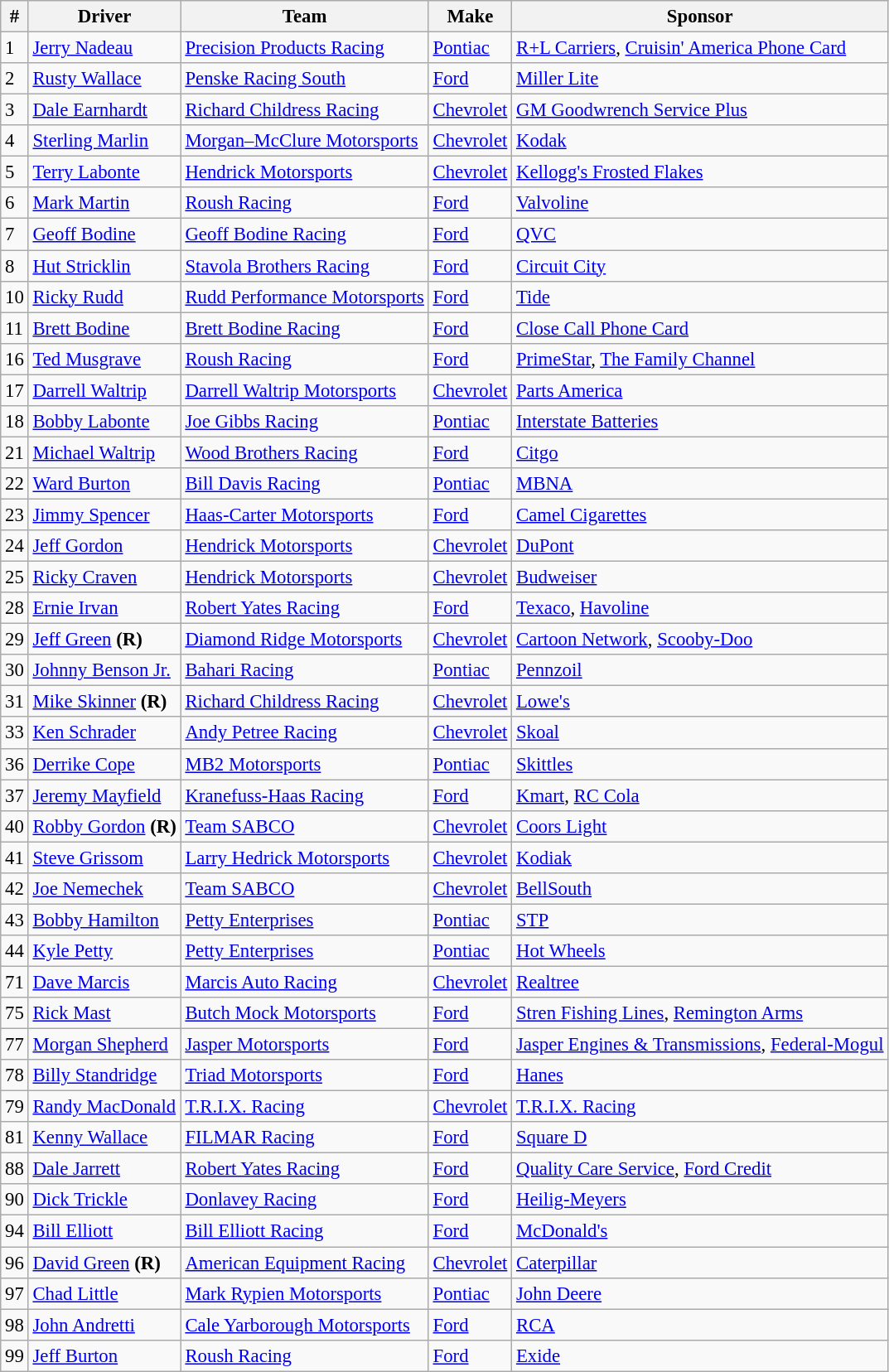<table class="wikitable" style="font-size:95%">
<tr>
<th>#</th>
<th>Driver</th>
<th>Team</th>
<th>Make</th>
<th>Sponsor</th>
</tr>
<tr>
<td>1</td>
<td><a href='#'>Jerry Nadeau</a></td>
<td><a href='#'>Precision Products Racing</a></td>
<td><a href='#'>Pontiac</a></td>
<td><a href='#'>R+L Carriers</a>, <a href='#'>Cruisin' America Phone Card</a></td>
</tr>
<tr>
<td>2</td>
<td><a href='#'>Rusty Wallace</a></td>
<td><a href='#'>Penske Racing South</a></td>
<td><a href='#'>Ford</a></td>
<td><a href='#'>Miller Lite</a></td>
</tr>
<tr>
<td>3</td>
<td><a href='#'>Dale Earnhardt</a></td>
<td><a href='#'>Richard Childress Racing</a></td>
<td><a href='#'>Chevrolet</a></td>
<td><a href='#'>GM Goodwrench Service Plus</a></td>
</tr>
<tr>
<td>4</td>
<td><a href='#'>Sterling Marlin</a></td>
<td><a href='#'>Morgan–McClure Motorsports</a></td>
<td><a href='#'>Chevrolet</a></td>
<td><a href='#'>Kodak</a></td>
</tr>
<tr>
<td>5</td>
<td><a href='#'>Terry Labonte</a></td>
<td><a href='#'>Hendrick Motorsports</a></td>
<td><a href='#'>Chevrolet</a></td>
<td><a href='#'>Kellogg's Frosted Flakes</a></td>
</tr>
<tr>
<td>6</td>
<td><a href='#'>Mark Martin</a></td>
<td><a href='#'>Roush Racing</a></td>
<td><a href='#'>Ford</a></td>
<td><a href='#'>Valvoline</a></td>
</tr>
<tr>
<td>7</td>
<td><a href='#'>Geoff Bodine</a></td>
<td><a href='#'>Geoff Bodine Racing</a></td>
<td><a href='#'>Ford</a></td>
<td><a href='#'>QVC</a></td>
</tr>
<tr>
<td>8</td>
<td><a href='#'>Hut Stricklin</a></td>
<td><a href='#'>Stavola Brothers Racing</a></td>
<td><a href='#'>Ford</a></td>
<td><a href='#'>Circuit City</a></td>
</tr>
<tr>
<td>10</td>
<td><a href='#'>Ricky Rudd</a></td>
<td><a href='#'>Rudd Performance Motorsports</a></td>
<td><a href='#'>Ford</a></td>
<td><a href='#'>Tide</a></td>
</tr>
<tr>
<td>11</td>
<td><a href='#'>Brett Bodine</a></td>
<td><a href='#'>Brett Bodine Racing</a></td>
<td><a href='#'>Ford</a></td>
<td><a href='#'>Close Call Phone Card</a></td>
</tr>
<tr>
<td>16</td>
<td><a href='#'>Ted Musgrave</a></td>
<td><a href='#'>Roush Racing</a></td>
<td><a href='#'>Ford</a></td>
<td><a href='#'>PrimeStar</a>, <a href='#'>The Family Channel</a></td>
</tr>
<tr>
<td>17</td>
<td><a href='#'>Darrell Waltrip</a></td>
<td><a href='#'>Darrell Waltrip Motorsports</a></td>
<td><a href='#'>Chevrolet</a></td>
<td><a href='#'>Parts America</a></td>
</tr>
<tr>
<td>18</td>
<td><a href='#'>Bobby Labonte</a></td>
<td><a href='#'>Joe Gibbs Racing</a></td>
<td><a href='#'>Pontiac</a></td>
<td><a href='#'>Interstate Batteries</a></td>
</tr>
<tr>
<td>21</td>
<td><a href='#'>Michael Waltrip</a></td>
<td><a href='#'>Wood Brothers Racing</a></td>
<td><a href='#'>Ford</a></td>
<td><a href='#'>Citgo</a></td>
</tr>
<tr>
<td>22</td>
<td><a href='#'>Ward Burton</a></td>
<td><a href='#'>Bill Davis Racing</a></td>
<td><a href='#'>Pontiac</a></td>
<td><a href='#'>MBNA</a></td>
</tr>
<tr>
<td>23</td>
<td><a href='#'>Jimmy Spencer</a></td>
<td><a href='#'>Haas-Carter Motorsports</a></td>
<td><a href='#'>Ford</a></td>
<td><a href='#'>Camel Cigarettes</a></td>
</tr>
<tr>
<td>24</td>
<td><a href='#'>Jeff Gordon</a></td>
<td><a href='#'>Hendrick Motorsports</a></td>
<td><a href='#'>Chevrolet</a></td>
<td><a href='#'>DuPont</a></td>
</tr>
<tr>
<td>25</td>
<td><a href='#'>Ricky Craven</a></td>
<td><a href='#'>Hendrick Motorsports</a></td>
<td><a href='#'>Chevrolet</a></td>
<td><a href='#'>Budweiser</a></td>
</tr>
<tr>
<td>28</td>
<td><a href='#'>Ernie Irvan</a></td>
<td><a href='#'>Robert Yates Racing</a></td>
<td><a href='#'>Ford</a></td>
<td><a href='#'>Texaco</a>, <a href='#'>Havoline</a></td>
</tr>
<tr>
<td>29</td>
<td><a href='#'>Jeff Green</a> <strong>(R)</strong></td>
<td><a href='#'>Diamond Ridge Motorsports</a></td>
<td><a href='#'>Chevrolet</a></td>
<td><a href='#'>Cartoon Network</a>, <a href='#'>Scooby-Doo</a></td>
</tr>
<tr>
<td>30</td>
<td><a href='#'>Johnny Benson Jr.</a></td>
<td><a href='#'>Bahari Racing</a></td>
<td><a href='#'>Pontiac</a></td>
<td><a href='#'>Pennzoil</a></td>
</tr>
<tr>
<td>31</td>
<td><a href='#'>Mike Skinner</a> <strong>(R)</strong></td>
<td><a href='#'>Richard Childress Racing</a></td>
<td><a href='#'>Chevrolet</a></td>
<td><a href='#'>Lowe's</a></td>
</tr>
<tr>
<td>33</td>
<td><a href='#'>Ken Schrader</a></td>
<td><a href='#'>Andy Petree Racing</a></td>
<td><a href='#'>Chevrolet</a></td>
<td><a href='#'>Skoal</a></td>
</tr>
<tr>
<td>36</td>
<td><a href='#'>Derrike Cope</a></td>
<td><a href='#'>MB2 Motorsports</a></td>
<td><a href='#'>Pontiac</a></td>
<td><a href='#'>Skittles</a></td>
</tr>
<tr>
<td>37</td>
<td><a href='#'>Jeremy Mayfield</a></td>
<td><a href='#'>Kranefuss-Haas Racing</a></td>
<td><a href='#'>Ford</a></td>
<td><a href='#'>Kmart</a>, <a href='#'>RC Cola</a></td>
</tr>
<tr>
<td>40</td>
<td><a href='#'>Robby Gordon</a> <strong>(R)</strong></td>
<td><a href='#'>Team SABCO</a></td>
<td><a href='#'>Chevrolet</a></td>
<td><a href='#'>Coors Light</a></td>
</tr>
<tr>
<td>41</td>
<td><a href='#'>Steve Grissom</a></td>
<td><a href='#'>Larry Hedrick Motorsports</a></td>
<td><a href='#'>Chevrolet</a></td>
<td><a href='#'>Kodiak</a></td>
</tr>
<tr>
<td>42</td>
<td><a href='#'>Joe Nemechek</a></td>
<td><a href='#'>Team SABCO</a></td>
<td><a href='#'>Chevrolet</a></td>
<td><a href='#'>BellSouth</a></td>
</tr>
<tr>
<td>43</td>
<td><a href='#'>Bobby Hamilton</a></td>
<td><a href='#'>Petty Enterprises</a></td>
<td><a href='#'>Pontiac</a></td>
<td><a href='#'>STP</a></td>
</tr>
<tr>
<td>44</td>
<td><a href='#'>Kyle Petty</a></td>
<td><a href='#'>Petty Enterprises</a></td>
<td><a href='#'>Pontiac</a></td>
<td><a href='#'>Hot Wheels</a></td>
</tr>
<tr>
<td>71</td>
<td><a href='#'>Dave Marcis</a></td>
<td><a href='#'>Marcis Auto Racing</a></td>
<td><a href='#'>Chevrolet</a></td>
<td><a href='#'>Realtree</a></td>
</tr>
<tr>
<td>75</td>
<td><a href='#'>Rick Mast</a></td>
<td><a href='#'>Butch Mock Motorsports</a></td>
<td><a href='#'>Ford</a></td>
<td><a href='#'>Stren Fishing Lines</a>, <a href='#'>Remington Arms</a></td>
</tr>
<tr>
<td>77</td>
<td><a href='#'>Morgan Shepherd</a></td>
<td><a href='#'>Jasper Motorsports</a></td>
<td><a href='#'>Ford</a></td>
<td><a href='#'>Jasper Engines & Transmissions</a>, <a href='#'>Federal-Mogul</a></td>
</tr>
<tr>
<td>78</td>
<td><a href='#'>Billy Standridge</a></td>
<td><a href='#'>Triad Motorsports</a></td>
<td><a href='#'>Ford</a></td>
<td><a href='#'>Hanes</a></td>
</tr>
<tr>
<td>79</td>
<td><a href='#'>Randy MacDonald</a></td>
<td><a href='#'>T.R.I.X. Racing</a></td>
<td><a href='#'>Chevrolet</a></td>
<td><a href='#'>T.R.I.X. Racing</a></td>
</tr>
<tr>
<td>81</td>
<td><a href='#'>Kenny Wallace</a></td>
<td><a href='#'>FILMAR Racing</a></td>
<td><a href='#'>Ford</a></td>
<td><a href='#'>Square D</a></td>
</tr>
<tr>
<td>88</td>
<td><a href='#'>Dale Jarrett</a></td>
<td><a href='#'>Robert Yates Racing</a></td>
<td><a href='#'>Ford</a></td>
<td><a href='#'>Quality Care Service</a>, <a href='#'>Ford Credit</a></td>
</tr>
<tr>
<td>90</td>
<td><a href='#'>Dick Trickle</a></td>
<td><a href='#'>Donlavey Racing</a></td>
<td><a href='#'>Ford</a></td>
<td><a href='#'>Heilig-Meyers</a></td>
</tr>
<tr>
<td>94</td>
<td><a href='#'>Bill Elliott</a></td>
<td><a href='#'>Bill Elliott Racing</a></td>
<td><a href='#'>Ford</a></td>
<td><a href='#'>McDonald's</a></td>
</tr>
<tr>
<td>96</td>
<td><a href='#'>David Green</a> <strong>(R)</strong></td>
<td><a href='#'>American Equipment Racing</a></td>
<td><a href='#'>Chevrolet</a></td>
<td><a href='#'>Caterpillar</a></td>
</tr>
<tr>
<td>97</td>
<td><a href='#'>Chad Little</a></td>
<td><a href='#'>Mark Rypien Motorsports</a></td>
<td><a href='#'>Pontiac</a></td>
<td><a href='#'>John Deere</a></td>
</tr>
<tr>
<td>98</td>
<td><a href='#'>John Andretti</a></td>
<td><a href='#'>Cale Yarborough Motorsports</a></td>
<td><a href='#'>Ford</a></td>
<td><a href='#'>RCA</a></td>
</tr>
<tr>
<td>99</td>
<td><a href='#'>Jeff Burton</a></td>
<td><a href='#'>Roush Racing</a></td>
<td><a href='#'>Ford</a></td>
<td><a href='#'>Exide</a></td>
</tr>
</table>
